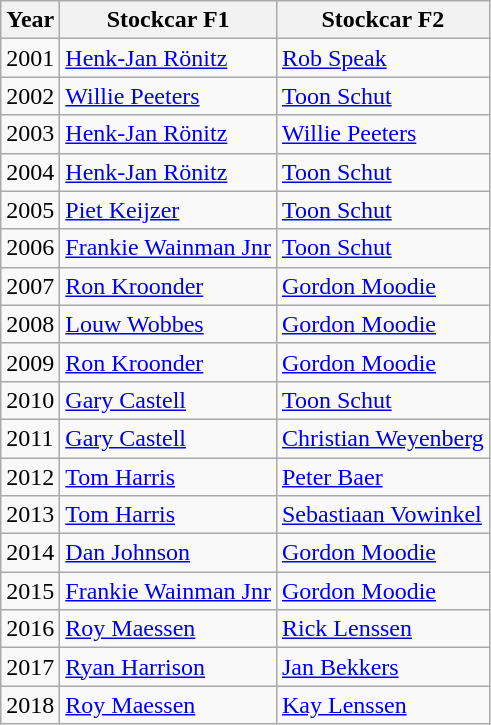<table class="wikitable">
<tr>
<th>Year</th>
<th>Stockcar F1</th>
<th>Stockcar F2</th>
</tr>
<tr>
<td>2001</td>
<td> <a href='#'>Henk-Jan Rönitz</a></td>
<td> <a href='#'>Rob Speak</a></td>
</tr>
<tr>
<td>2002</td>
<td> <a href='#'>Willie Peeters</a></td>
<td> <a href='#'>Toon Schut</a></td>
</tr>
<tr>
<td>2003</td>
<td> <a href='#'>Henk-Jan Rönitz</a></td>
<td> <a href='#'>Willie Peeters</a></td>
</tr>
<tr>
<td>2004</td>
<td> <a href='#'>Henk-Jan Rönitz</a></td>
<td> <a href='#'>Toon Schut</a></td>
</tr>
<tr>
<td>2005</td>
<td> <a href='#'>Piet Keijzer</a></td>
<td> <a href='#'>Toon Schut</a></td>
</tr>
<tr>
<td>2006</td>
<td> <a href='#'>Frankie Wainman Jnr</a></td>
<td> <a href='#'>Toon Schut</a></td>
</tr>
<tr>
<td>2007</td>
<td> <a href='#'>Ron Kroonder</a></td>
<td> <a href='#'>Gordon Moodie</a></td>
</tr>
<tr>
<td>2008</td>
<td> <a href='#'>Louw Wobbes</a></td>
<td> <a href='#'>Gordon Moodie</a></td>
</tr>
<tr>
<td>2009</td>
<td> <a href='#'>Ron Kroonder</a></td>
<td> <a href='#'>Gordon Moodie</a></td>
</tr>
<tr>
<td>2010</td>
<td> <a href='#'>Gary Castell</a></td>
<td> <a href='#'>Toon Schut</a></td>
</tr>
<tr>
<td>2011</td>
<td> <a href='#'>Gary Castell</a></td>
<td> <a href='#'>Christian Weyenberg</a></td>
</tr>
<tr>
<td>2012</td>
<td> <a href='#'>Tom Harris</a></td>
<td> <a href='#'>Peter Baer</a></td>
</tr>
<tr>
<td>2013</td>
<td> <a href='#'>Tom Harris</a></td>
<td> <a href='#'>Sebastiaan Vowinkel</a></td>
</tr>
<tr>
<td>2014</td>
<td> <a href='#'>Dan Johnson</a></td>
<td> <a href='#'>Gordon Moodie</a></td>
</tr>
<tr>
<td>2015</td>
<td> <a href='#'>Frankie Wainman Jnr</a></td>
<td> <a href='#'>Gordon Moodie</a></td>
</tr>
<tr>
<td>2016</td>
<td> <a href='#'>Roy Maessen</a></td>
<td> <a href='#'>Rick Lenssen</a></td>
</tr>
<tr>
<td>2017</td>
<td> <a href='#'>Ryan Harrison</a></td>
<td> <a href='#'>Jan Bekkers</a></td>
</tr>
<tr>
<td>2018</td>
<td> <a href='#'>Roy Maessen</a></td>
<td> <a href='#'>Kay Lenssen</a></td>
</tr>
</table>
